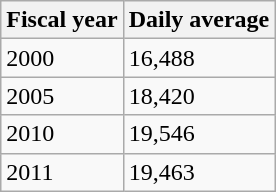<table class="wikitable">
<tr>
<th>Fiscal year</th>
<th>Daily average</th>
</tr>
<tr>
<td>2000</td>
<td>16,488</td>
</tr>
<tr>
<td>2005</td>
<td>18,420</td>
</tr>
<tr>
<td>2010</td>
<td>19,546</td>
</tr>
<tr>
<td>2011</td>
<td>19,463</td>
</tr>
</table>
